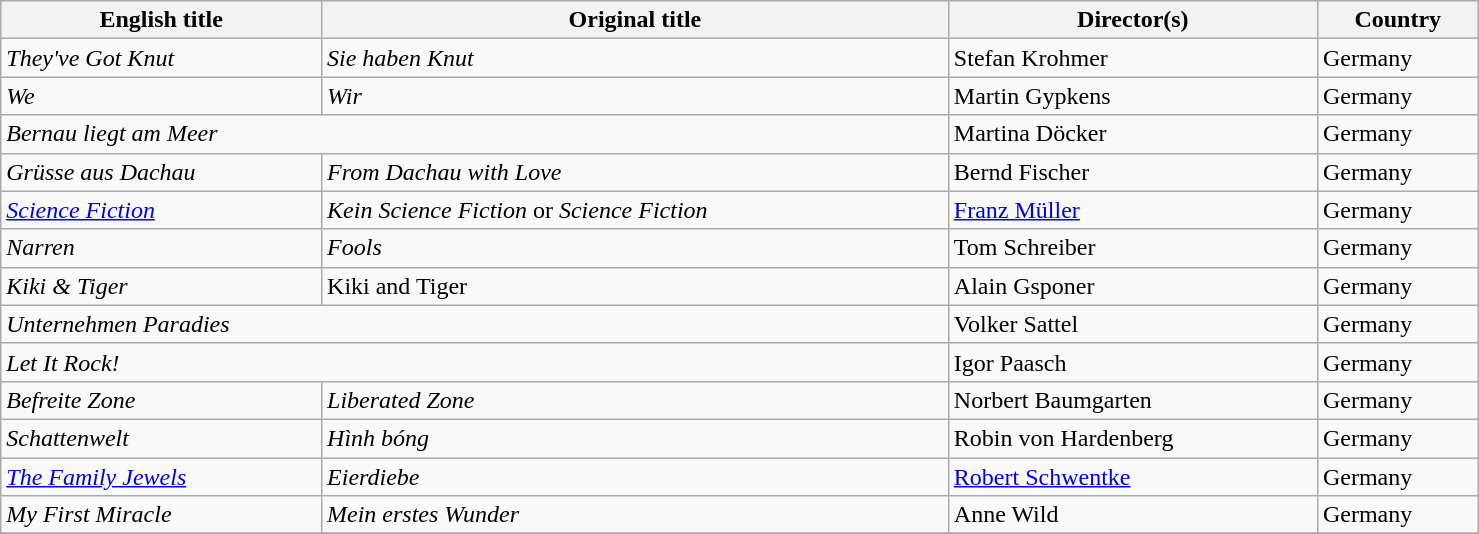<table class="wikitable" width="78%" cellpadding="5">
<tr>
<th>English title</th>
<th>Original title</th>
<th>Director(s)</th>
<th>Country</th>
</tr>
<tr>
<td><em>They've Got Knut</em></td>
<td><em>Sie haben Knut</em></td>
<td>Stefan Krohmer</td>
<td>Germany</td>
</tr>
<tr>
<td><em>We</em></td>
<td><em>Wir</em></td>
<td>Martin Gypkens</td>
<td>Germany</td>
</tr>
<tr>
<td colspan="2"><em>Bernau liegt am Meer</em></td>
<td>Martina Döcker</td>
<td>Germany</td>
</tr>
<tr>
<td><em>Grüsse aus Dachau</em></td>
<td><em>From Dachau with Love</em></td>
<td>Bernd Fischer</td>
<td>Germany</td>
</tr>
<tr>
<td><em><a href='#'>Science Fiction</a></em></td>
<td><em>Kein Science Fiction</em> or <em>Science Fiction</em></td>
<td><a href='#'>Franz Müller</a></td>
<td>Germany</td>
</tr>
<tr>
<td><em>Narren</em></td>
<td><em>Fools</em></td>
<td>Tom Schreiber</td>
<td>Germany</td>
</tr>
<tr>
<td><em>Kiki & Tiger</em></td>
<td>Kiki and Tiger</td>
<td>Alain Gsponer</td>
<td>Germany</td>
</tr>
<tr>
<td colspan="2"><em>Unternehmen Paradies</em></td>
<td>Volker Sattel</td>
<td>Germany</td>
</tr>
<tr>
<td colspan="2"><em>Let It Rock!</em></td>
<td>Igor Paasch</td>
<td>Germany</td>
</tr>
<tr>
<td><em>Befreite Zone</em></td>
<td><em>Liberated Zone</em></td>
<td>Norbert Baumgarten</td>
<td>Germany</td>
</tr>
<tr>
<td><em>Schattenwelt</em></td>
<td><em>Hình bóng</em></td>
<td>Robin von Hardenberg</td>
<td>Germany</td>
</tr>
<tr>
<td><em><a href='#'>The Family Jewels</a></em></td>
<td><em>Eierdiebe</em></td>
<td><a href='#'>Robert Schwentke</a></td>
<td>Germany</td>
</tr>
<tr>
<td><em>My First Miracle</em></td>
<td><em>Mein erstes Wunder</em></td>
<td>Anne Wild</td>
<td>Germany</td>
</tr>
<tr>
</tr>
</table>
